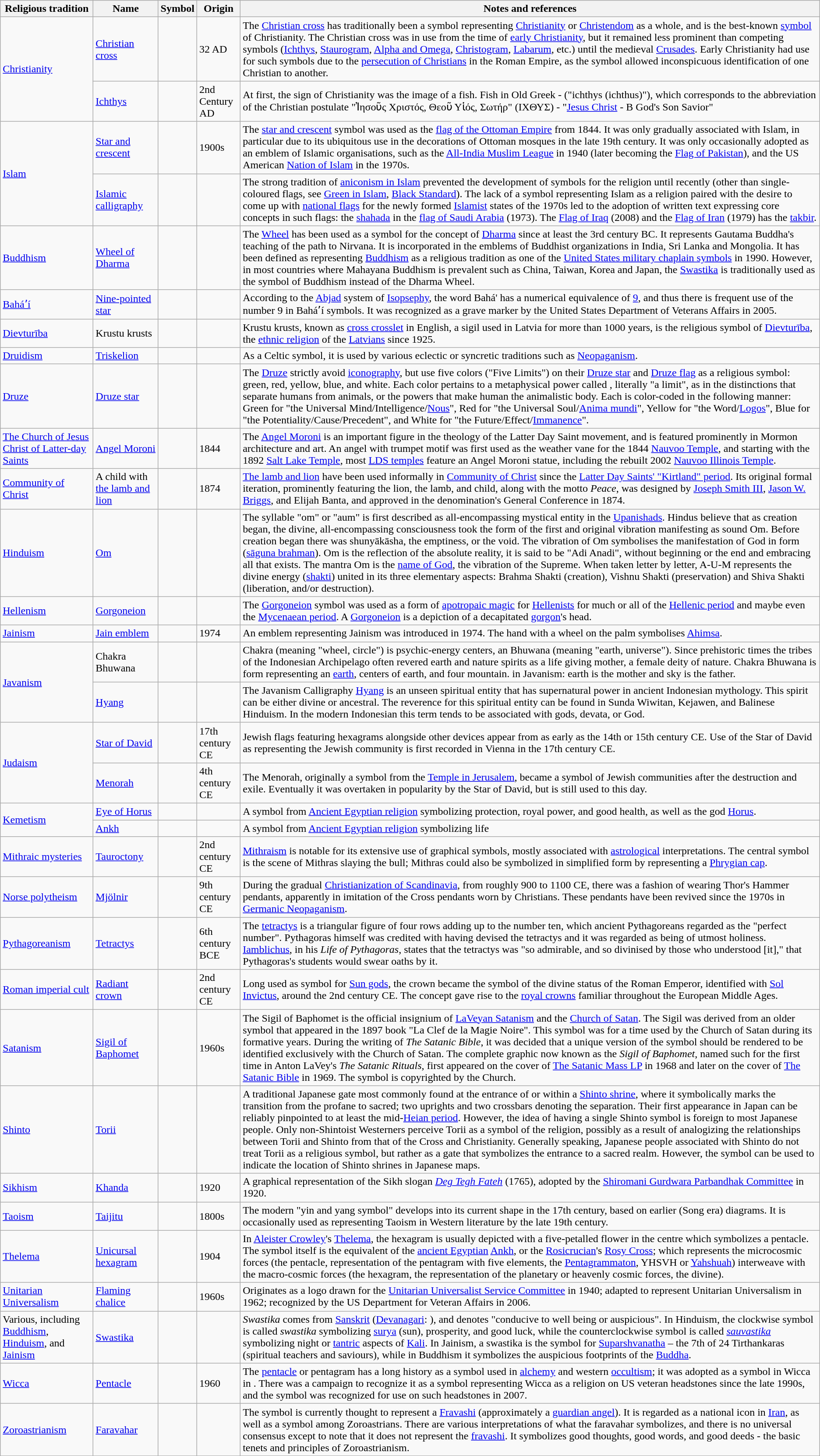<table class="wikitable sortable">
<tr>
<th>Religious tradition</th>
<th>Name</th>
<th>Symbol</th>
<th>Origin</th>
<th>Notes and references</th>
</tr>
<tr>
<td rowspan="2"><a href='#'>Christianity</a></td>
<td><a href='#'>Christian cross</a></td>
<td> <br> </td>
<td>32 AD</td>
<td>The <a href='#'>Christian cross</a> has traditionally been a symbol representing <a href='#'>Christianity</a> or <a href='#'>Christendom</a> as a whole, and is the best-known <a href='#'>symbol</a> of Christianity. The Christian cross was in use from the time of <a href='#'>early Christianity</a>, but it remained less prominent than competing symbols (<a href='#'>Ichthys</a>, <a href='#'>Staurogram</a>, <a href='#'>Alpha and Omega</a>, <a href='#'>Christogram</a>, <a href='#'>Labarum</a>, etc.) until the medieval <a href='#'>Crusades</a>. Early Christianity had use for such symbols due to the <a href='#'>persecution of Christians</a> in the Roman Empire, as the symbol allowed inconspicuous identification of one Christian to another.</td>
</tr>
<tr>
<td><a href='#'>Ichthys</a></td>
<td></td>
<td>2nd Century AD</td>
<td>At first, the sign of Christianity was the image of a fish. Fish in Old Greek -  ("ichthys (ichthus)"), which corresponds to the abbreviation of the Christian postulate "Ἰησοῦς Χριστός, Θεοῦ Υἱός, Σωτήρ" (ΙΧΘΥΣ) - "<a href='#'>Jesus Christ</a> - B God's Son Savior"</td>
</tr>
<tr>
<td rowspan="2"><a href='#'>Islam</a></td>
<td><a href='#'>Star and crescent</a></td>
<td></td>
<td>1900s</td>
<td>The <a href='#'>star and crescent</a> symbol was used as the <a href='#'>flag of the Ottoman Empire</a> from 1844. It was only gradually associated with Islam, in particular due to its ubiquitous use in the decorations of Ottoman mosques in the late 19th century. It was only occasionally adopted as an emblem of Islamic organisations, such as the <a href='#'>All-India Muslim League</a> in 1940 (later becoming the <a href='#'>Flag of Pakistan</a>), and the US American <a href='#'>Nation of Islam</a> in the 1970s.</td>
</tr>
<tr>
<td><a href='#'>Islamic calligraphy</a></td>
<td></td>
<td></td>
<td>The strong tradition of <a href='#'>aniconism in Islam</a> prevented the development of symbols for the religion until recently (other than single-coloured flags, see <a href='#'>Green in Islam</a>, <a href='#'>Black Standard</a>). The lack of a symbol representing Islam as a religion paired with the desire to come up with <a href='#'>national flags</a> for the newly formed <a href='#'>Islamist</a> states of the 1970s led to the adoption of written text expressing core concepts in such flags: the <a href='#'>shahada</a> in the <a href='#'>flag of Saudi Arabia</a> (1973). The <a href='#'>Flag of Iraq</a> (2008) and the <a href='#'>Flag of Iran</a> (1979) has the <a href='#'>takbir</a>.</td>
</tr>
<tr>
<td><a href='#'>Buddhism</a></td>
<td><a href='#'>Wheel of Dharma</a></td>
<td></td>
<td></td>
<td>The <a href='#'>Wheel</a> has been used as a symbol for the concept of <a href='#'>Dharma</a> since at least the 3rd century BC. It represents Gautama Buddha's teaching of the path to Nirvana. It is incorporated in the emblems of Buddhist organizations in India, Sri Lanka and Mongolia. It has been defined as representing <a href='#'>Buddhism</a> as a religious tradition as one of the <a href='#'>United States military chaplain symbols</a> in 1990. However, in most countries where Mahayana Buddhism is prevalent such as China, Taiwan, Korea and Japan, the <a href='#'>Swastika</a> is traditionally used as the symbol of Buddhism instead of the Dharma Wheel.</td>
</tr>
<tr>
<td><a href='#'>Baháʼí</a></td>
<td><a href='#'>Nine-pointed star</a></td>
<td></td>
<td></td>
<td>According to the <a href='#'>Abjad</a> system of <a href='#'>Isopsephy</a>, the word Bahá' has a numerical equivalence of <a href='#'>9</a>, and thus there is frequent use of the number 9 in Baháʼí symbols. It was recognized as a grave marker by the United States Department of Veterans Affairs in 2005.</td>
</tr>
<tr>
<td><a href='#'>Dievturība</a></td>
<td>Krustu krusts</td>
<td></td>
<td></td>
<td>Krustu krusts, known as <a href='#'>cross crosslet</a> in English, a sigil used in Latvia for more than 1000 years, is the religious symbol of <a href='#'>Dievturība</a>, the <a href='#'>ethnic religion</a> of the <a href='#'>Latvians</a> since 1925.</td>
</tr>
<tr>
<td><a href='#'>Druidism</a></td>
<td><a href='#'>Triskelion</a></td>
<td></td>
<td></td>
<td>As a Celtic symbol, it is used by various eclectic or syncretic traditions such as <a href='#'>Neopaganism</a>.</td>
</tr>
<tr>
<td><a href='#'>Druze</a></td>
<td><a href='#'>Druze star</a></td>
<td></td>
<td></td>
<td>The <a href='#'>Druze</a> strictly avoid <a href='#'>iconography</a>, but use five colors ("Five Limits") on their <a href='#'>Druze star</a> and <a href='#'>Druze flag</a> as a religious symbol: green, red, yellow, blue, and white. Each color pertains to a metaphysical power called <em></em>, literally "a limit", as in the distinctions that separate humans from animals, or the powers that make human the animalistic body. Each <em></em> is color-coded in the following manner: Green for <em></em> "the Universal Mind/Intelligence/<a href='#'>Nous</a>", Red for <em></em> "the Universal Soul/<a href='#'>Anima mundi</a>", Yellow for <em></em> "the Word/<a href='#'>Logos</a>", Blue for <em></em> "the Potentiality/Cause/Precedent", and White for <em></em> "the Future/Effect/<a href='#'>Immanence</a>".</td>
</tr>
<tr>
<td><a href='#'>The Church of Jesus Christ of Latter-day Saints</a></td>
<td><a href='#'>Angel Moroni</a></td>
<td></td>
<td>1844</td>
<td>The <a href='#'>Angel Moroni</a> is an important figure in the theology of the Latter Day Saint movement, and is featured prominently in Mormon architecture and art. An angel with trumpet motif was first used as the weather vane for the 1844 <a href='#'>Nauvoo Temple</a>, and starting with the 1892 <a href='#'>Salt Lake Temple</a>, most <a href='#'>LDS temples</a> feature an Angel Moroni statue, including the rebuilt 2002 <a href='#'>Nauvoo Illinois Temple</a>.</td>
</tr>
<tr>
<td><a href='#'>Community of Christ</a></td>
<td>A child with <a href='#'>the lamb and lion</a></td>
<td></td>
<td>1874</td>
<td><a href='#'>The lamb and lion</a> have been used informally in <a href='#'>Community of Christ</a> since the <a href='#'>Latter Day Saints' "Kirtland" period</a>. Its original formal iteration, prominently featuring the lion, the lamb, and child, along with the motto <em>Peace</em>, was designed by <a href='#'>Joseph Smith III</a>, <a href='#'>Jason W. Briggs</a>, and Elijah Banta, and approved in the denomination's General Conference in 1874.</td>
</tr>
<tr>
<td><a href='#'>Hinduism</a></td>
<td><a href='#'>Om</a></td>
<td> <br><br> </td>
<td></td>
<td>The syllable "om" or "aum" is first described as all-encompassing mystical entity in the <a href='#'>Upanishads</a>. Hindus believe that as creation began, the divine, all-encompassing consciousness took the form of the first and original vibration manifesting as sound Om. Before creation began there was shunyākāsha, the emptiness, or the void. The vibration of Om symbolises the manifestation of God in form (<a href='#'>sāguna brahman</a>). Om is the reflection of the absolute reality, it is said to be "Adi Anadi", without beginning or the end and embracing all that exists. The mantra Om is the <a href='#'>name of God</a>, the vibration of the Supreme. When taken letter by letter, A-U-M represents the divine energy (<a href='#'>shakti</a>) united in its three elementary aspects: Brahma Shakti (creation), Vishnu Shakti (preservation) and Shiva Shakti (liberation, and/or destruction).</td>
</tr>
<tr>
<td><a href='#'>Hellenism</a></td>
<td><a href='#'>Gorgoneion</a></td>
<td></td>
<td></td>
<td>The <a href='#'>Gorgoneion</a> symbol was used as a form of <a href='#'>apotropaic magic</a> for <a href='#'>Hellenists</a> for much or all of the <a href='#'>Hellenic period</a> and maybe even the <a href='#'>Mycenaean period</a>. A <a href='#'>Gorgoneion</a> is a depiction of a decapitated <a href='#'>gorgon</a>'s head.</td>
</tr>
<tr>
<td><a href='#'>Jainism</a></td>
<td><a href='#'>Jain emblem</a></td>
<td></td>
<td>1974</td>
<td>An emblem representing Jainism was introduced in 1974. The hand with a wheel on the palm symbolises <a href='#'>Ahimsa</a>.</td>
</tr>
<tr>
<td rowspan="2"><a href='#'>Javanism</a></td>
<td>Chakra Bhuwana</td>
<td></td>
<td></td>
<td>Chakra (meaning "wheel, circle") is psychic-energy centers, an Bhuwana (meaning "earth, universe"). Since prehistoric times the tribes of the Indonesian Archipelago often revered earth and nature spirits as a life giving mother, a female deity of nature. Chakra Bhuwana is form representing an <a href='#'>earth</a>, centers of earth, and four mountain. in Javanism: earth is the mother and sky is the father.</td>
</tr>
<tr>
<td><a href='#'>Hyang</a></td>
<td></td>
<td></td>
<td>The Javanism Calligraphy <a href='#'>Hyang</a> is an unseen spiritual entity that has supernatural power in ancient Indonesian mythology. This spirit can be either divine or ancestral. The reverence for this spiritual entity can be found in Sunda Wiwitan, Kejawen, and Balinese Hinduism. In the modern Indonesian this term tends to be associated with gods, devata, or God.</td>
</tr>
<tr>
<td rowspan="2"><a href='#'>Judaism</a></td>
<td><a href='#'>Star of David</a></td>
<td></td>
<td>17th century CE</td>
<td>Jewish flags featuring hexagrams alongside other devices appear from as early as the 14th or 15th century CE. Use of the Star of David as representing the Jewish community is first recorded in Vienna in the 17th century CE.</td>
</tr>
<tr>
<td><a href='#'>Menorah</a></td>
<td></td>
<td>4th century CE</td>
<td>The Menorah, originally a symbol from the <a href='#'>Temple in Jerusalem</a>, became a symbol of Jewish communities after the destruction and exile. Eventually it was overtaken in popularity by the Star of David, but is still used to this day.</td>
</tr>
<tr>
<td rowspan="2"><a href='#'>Kemetism</a></td>
<td><a href='#'>Eye of Horus</a></td>
<td></td>
<td></td>
<td>A symbol from <a href='#'>Ancient Egyptian religion</a> symbolizing protection, royal power, and good health, as well as the god <a href='#'>Horus</a>.</td>
</tr>
<tr>
<td><a href='#'>Ankh</a></td>
<td></td>
<td></td>
<td>A symbol from <a href='#'>Ancient Egyptian religion</a> symbolizing life</td>
</tr>
<tr>
<td><a href='#'>Mithraic mysteries</a></td>
<td><a href='#'>Tauroctony</a></td>
<td></td>
<td>2nd century CE</td>
<td><a href='#'>Mithraism</a> is notable for its extensive use of graphical symbols, mostly associated with <a href='#'>astrological</a> interpretations. The central symbol is the scene of Mithras slaying the bull; Mithras could also be symbolized in simplified form by representing a <a href='#'>Phrygian cap</a>.</td>
</tr>
<tr>
<td><a href='#'>Norse polytheism</a></td>
<td><a href='#'>Mjölnir</a></td>
<td></td>
<td>9th century CE</td>
<td>During the gradual <a href='#'>Christianization of Scandinavia</a>, from roughly 900 to 1100 CE, there was a fashion of wearing Thor's Hammer pendants, apparently in imitation of the Cross pendants worn by Christians. These pendants have been revived since the 1970s in <a href='#'>Germanic Neopaganism</a>.</td>
</tr>
<tr>
<td><a href='#'>Pythagoreanism</a></td>
<td><a href='#'>Tetractys</a></td>
<td></td>
<td>6th century BCE</td>
<td>The <a href='#'>tetractys</a> is a triangular figure of four rows adding up to the number ten, which ancient Pythagoreans regarded as the "perfect number". Pythagoras himself was credited with having devised the tetractys and it was regarded as being of utmost holiness. <a href='#'>Iamblichus</a>, in his <em>Life of Pythagoras</em>, states that the tetractys was "so admirable, and so divinised by those who understood [it]," that Pythagoras's students would swear oaths by it.</td>
</tr>
<tr>
<td><a href='#'>Roman imperial cult</a></td>
<td><a href='#'>Radiant crown</a></td>
<td></td>
<td>2nd century CE</td>
<td>Long used as symbol for <a href='#'>Sun gods</a>, the crown became the symbol of the divine status of the Roman Emperor, identified with <a href='#'>Sol Invictus</a>, around the 2nd century CE. The concept gave rise to the <a href='#'>royal crowns</a> familiar throughout the European Middle Ages.</td>
</tr>
<tr>
<td><a href='#'>Satanism</a></td>
<td><a href='#'>Sigil of Baphomet</a></td>
<td></td>
<td>1960s</td>
<td>The Sigil of Baphomet is the official insignium of <a href='#'>LaVeyan Satanism</a> and the <a href='#'>Church of Satan</a>. The Sigil was derived from an older symbol that appeared in the 1897 book "La Clef de la Magie Noire". This symbol was for a time used by the Church of Satan during its formative years. During the writing of <em>The Satanic Bible</em>, it was decided that a unique version of the symbol should be rendered to be identified exclusively with the Church of Satan. The complete graphic now known as the <em>Sigil of Baphomet</em>, named such for the first time in Anton LaVey's <em>The Satanic Rituals</em>, first appeared on the cover of <a href='#'>The Satanic Mass LP</a> in 1968 and later on the cover of <a href='#'>The Satanic Bible</a> in 1969. The symbol is copyrighted by the Church.</td>
</tr>
<tr>
<td><a href='#'>Shinto</a></td>
<td><a href='#'>Torii</a></td>
<td></td>
<td></td>
<td>A traditional Japanese gate most commonly found at the entrance of or within a <a href='#'>Shinto shrine</a>, where it symbolically marks the transition from the profane to sacred; two uprights and two crossbars denoting the separation. Their first appearance in Japan can be reliably pinpointed to at least the mid-<a href='#'>Heian period</a>. However, the idea of having a single Shinto symbol is foreign to most Japanese people. Only non-Shintoist Westerners perceive Torii as a symbol of the religion, possibly as a result of analogizing the relationships between Torii and Shinto from that of the Cross and Christianity. Generally speaking, Japanese people associated with Shinto do not treat Torii as a religious symbol, but rather as a gate that symbolizes the entrance to a sacred realm. However, the symbol can be used to indicate the location of Shinto shrines in Japanese maps.</td>
</tr>
<tr>
<td><a href='#'>Sikhism</a></td>
<td><a href='#'>Khanda</a></td>
<td></td>
<td>1920</td>
<td>A graphical representation of the Sikh slogan <em><a href='#'>Deg Tegh Fateh</a></em> (1765), adopted by the <a href='#'>Shiromani Gurdwara Parbandhak Committee</a> in 1920.</td>
</tr>
<tr>
<td><a href='#'>Taoism</a></td>
<td><a href='#'>Taijitu</a></td>
<td></td>
<td>1800s</td>
<td>The modern "yin and yang symbol" develops into its current shape in the 17th century, based on earlier (Song era) diagrams. It is occasionally used as representing Taoism in Western literature by the late 19th century.</td>
</tr>
<tr>
<td><a href='#'>Thelema</a></td>
<td><a href='#'>Unicursal hexagram</a></td>
<td></td>
<td>1904</td>
<td>In <a href='#'>Aleister Crowley</a>'s <a href='#'>Thelema</a>, the hexagram is usually depicted with a five-petalled flower in the centre which symbolizes a pentacle. The symbol itself is the equivalent of the <a href='#'>ancient Egyptian</a> <a href='#'>Ankh</a>, or the <a href='#'>Rosicrucian</a>'s <a href='#'>Rosy Cross</a>; which represents the microcosmic forces (the pentacle, representation of the pentagram with five elements, the <a href='#'>Pentagrammaton</a>, YHSVH or <a href='#'>Yahshuah</a>) interweave with the macro-cosmic forces (the hexagram, the representation of the planetary or heavenly cosmic forces, the divine).</td>
</tr>
<tr>
<td><a href='#'>Unitarian Universalism</a></td>
<td><a href='#'>Flaming chalice</a></td>
<td></td>
<td>1960s</td>
<td>Originates as a logo drawn for the <a href='#'>Unitarian Universalist Service Committee</a> in 1940; adapted to represent Unitarian Universalism in 1962; recognized by the US Department for Veteran Affairs in 2006.</td>
</tr>
<tr>
<td>Various, including <a href='#'>Buddhism</a>, <a href='#'>Hinduism</a>, and <a href='#'>Jainism</a></td>
<td><a href='#'>Swastika</a></td>
<td></td>
<td></td>
<td><em>Swastika</em> comes from <a href='#'>Sanskrit</a> (<a href='#'>Devanagari</a>: ), and denotes "conducive to well being or auspicious". In Hinduism, the clockwise symbol is called <em>swastika</em> symbolizing <a href='#'>surya</a> (sun), prosperity, and good luck, while the counterclockwise symbol is called <em><a href='#'>sauvastika</a></em> symbolizing night or <a href='#'>tantric</a> aspects of <a href='#'>Kali</a>. In Jainism, a swastika is the symbol for <a href='#'>Suparshvanatha</a> – the 7th of 24 Tirthankaras (spiritual teachers and saviours), while in Buddhism it symbolizes the auspicious footprints of the <a href='#'>Buddha</a>.</td>
</tr>
<tr>
<td><a href='#'>Wicca</a></td>
<td><a href='#'>Pentacle</a></td>
<td></td>
<td>1960</td>
<td>The <a href='#'>pentacle</a> or pentagram has a long history as a symbol used in <a href='#'>alchemy</a> and western <a href='#'>occultism</a>; it was adopted as a symbol in Wicca in . There was a campaign to recognize it as a symbol representing Wicca as a religion on US veteran headstones since the late 1990s, and the symbol was recognized for use on such headstones in 2007.</td>
</tr>
<tr>
<td><a href='#'>Zoroastrianism</a></td>
<td><a href='#'>Faravahar</a></td>
<td></td>
<td></td>
<td>The symbol is currently thought to represent a <a href='#'>Fravashi</a> (approximately a <a href='#'>guardian angel</a>). It is regarded as a national icon in <a href='#'>Iran</a>, as well as a symbol among Zoroastrians. There are various interpretations of what the faravahar symbolizes, and there is no universal consensus except to note that it does not represent the <a href='#'>fravashi</a>. It symbolizes good thoughts, good words, and good deeds - the basic tenets and principles of Zoroastrianism.</td>
</tr>
</table>
